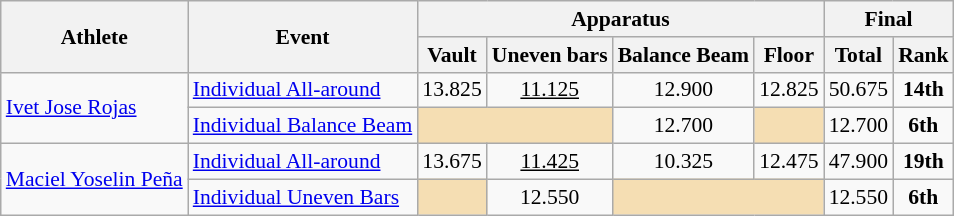<table class="wikitable" style="font-size:90%">
<tr>
<th rowspan="2">Athlete</th>
<th rowspan="2">Event</th>
<th colspan = "4">Apparatus</th>
<th colspan = "2">Final</th>
</tr>
<tr>
<th>Vault</th>
<th>Uneven bars</th>
<th>Balance Beam</th>
<th>Floor</th>
<th>Total</th>
<th>Rank</th>
</tr>
<tr>
<td rowspan=2><a href='#'>Ivet Jose Rojas</a></td>
<td><a href='#'>Individual All-around</a></td>
<td align=center>13.825</td>
<td align=center><u>11.125</u></td>
<td align=center>12.900</td>
<td align=center>12.825</td>
<td align=center>50.675</td>
<td align=center><strong>14th</strong></td>
</tr>
<tr>
<td><a href='#'>Individual Balance Beam</a></td>
<td colspan="2" style="text-align:center; background:wheat;"></td>
<td align=center>12.700</td>
<td style="text-align:center; background:wheat;"></td>
<td align=center>12.700</td>
<td align=center><strong>6th</strong></td>
</tr>
<tr>
<td rowspan=2><a href='#'>Maciel Yoselin Peña</a></td>
<td><a href='#'>Individual All-around</a></td>
<td align=center>13.675</td>
<td align=center><u>11.425</u></td>
<td align=center>10.325</td>
<td align=center>12.475</td>
<td align=center>47.900</td>
<td align=center><strong>19th</strong></td>
</tr>
<tr>
<td><a href='#'>Individual Uneven Bars</a></td>
<td style="text-align:center; background:wheat;"></td>
<td align=center>12.550</td>
<td colspan="2" style="text-align:center; background:wheat;"></td>
<td align=center>12.550</td>
<td align=center><strong>6th</strong></td>
</tr>
</table>
